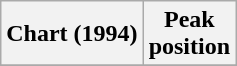<table class="wikitable plainrowheaders">
<tr>
<th>Chart (1994)</th>
<th>Peak<br>position</th>
</tr>
<tr>
</tr>
</table>
